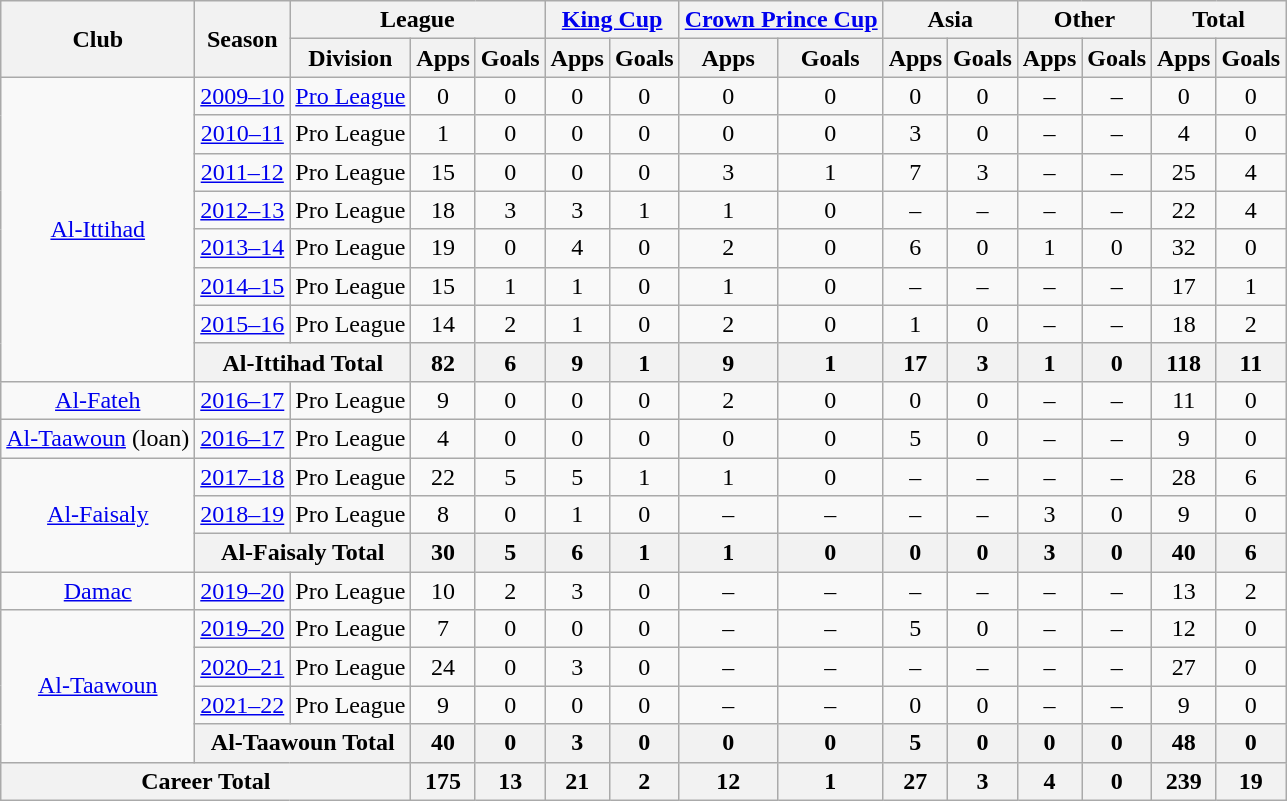<table class="wikitable" style="text-align: center;">
<tr>
<th rowspan="2">Club</th>
<th rowspan="2">Season</th>
<th colspan="3">League</th>
<th colspan="2"><a href='#'>King Cup</a></th>
<th colspan="2"><a href='#'>Crown Prince Cup</a> </th>
<th colspan="2">Asia</th>
<th colspan="2">Other</th>
<th colspan="2">Total</th>
</tr>
<tr>
<th>Division</th>
<th>Apps</th>
<th>Goals</th>
<th>Apps</th>
<th>Goals</th>
<th>Apps</th>
<th>Goals</th>
<th>Apps</th>
<th>Goals</th>
<th>Apps</th>
<th>Goals</th>
<th>Apps</th>
<th>Goals</th>
</tr>
<tr>
<td rowspan="8"><a href='#'>Al-Ittihad</a></td>
<td><a href='#'>2009–10</a></td>
<td><a href='#'>Pro League</a></td>
<td>0</td>
<td>0</td>
<td>0</td>
<td>0</td>
<td>0</td>
<td>0</td>
<td>0</td>
<td>0</td>
<td>–</td>
<td>–</td>
<td>0</td>
<td>0</td>
</tr>
<tr>
<td><a href='#'>2010–11</a></td>
<td>Pro League</td>
<td>1</td>
<td>0</td>
<td>0</td>
<td>0</td>
<td>0</td>
<td>0</td>
<td>3</td>
<td>0</td>
<td>–</td>
<td>–</td>
<td>4</td>
<td>0</td>
</tr>
<tr>
<td><a href='#'>2011–12</a></td>
<td>Pro League</td>
<td>15</td>
<td>0</td>
<td>0</td>
<td>0</td>
<td>3</td>
<td>1</td>
<td>7</td>
<td>3</td>
<td>–</td>
<td>–</td>
<td>25</td>
<td>4</td>
</tr>
<tr>
<td><a href='#'>2012–13</a></td>
<td>Pro League</td>
<td>18</td>
<td>3</td>
<td>3</td>
<td>1</td>
<td>1</td>
<td>0</td>
<td>–</td>
<td>–</td>
<td>–</td>
<td>–</td>
<td>22</td>
<td>4</td>
</tr>
<tr>
<td><a href='#'>2013–14</a></td>
<td>Pro League</td>
<td>19</td>
<td>0</td>
<td>4</td>
<td>0</td>
<td>2</td>
<td>0</td>
<td>6</td>
<td>0</td>
<td>1</td>
<td>0</td>
<td>32</td>
<td>0</td>
</tr>
<tr>
<td><a href='#'>2014–15</a></td>
<td>Pro League</td>
<td>15</td>
<td>1</td>
<td>1</td>
<td>0</td>
<td>1</td>
<td>0</td>
<td>–</td>
<td>–</td>
<td>–</td>
<td>–</td>
<td>17</td>
<td>1</td>
</tr>
<tr>
<td><a href='#'>2015–16</a></td>
<td>Pro League</td>
<td>14</td>
<td>2</td>
<td>1</td>
<td>0</td>
<td>2</td>
<td>0</td>
<td>1</td>
<td>0</td>
<td>–</td>
<td>–</td>
<td>18</td>
<td>2</td>
</tr>
<tr>
<th colspan="2">Al-Ittihad Total</th>
<th>82</th>
<th>6</th>
<th>9</th>
<th>1</th>
<th>9</th>
<th>1</th>
<th>17</th>
<th>3</th>
<th>1</th>
<th>0</th>
<th>118</th>
<th>11</th>
</tr>
<tr>
<td rowspan="1"><a href='#'>Al-Fateh</a></td>
<td><a href='#'>2016–17</a></td>
<td>Pro League</td>
<td>9</td>
<td>0</td>
<td>0</td>
<td>0</td>
<td>2</td>
<td>0</td>
<td>0</td>
<td>0</td>
<td>–</td>
<td>–</td>
<td>11</td>
<td>0</td>
</tr>
<tr>
<td rowspan="1"><a href='#'>Al-Taawoun</a> (loan)</td>
<td><a href='#'>2016–17</a></td>
<td>Pro League</td>
<td>4</td>
<td>0</td>
<td>0</td>
<td>0</td>
<td>0</td>
<td>0</td>
<td>5</td>
<td>0</td>
<td>–</td>
<td>–</td>
<td>9</td>
<td>0</td>
</tr>
<tr>
<td rowspan="3"><a href='#'>Al-Faisaly</a></td>
<td><a href='#'>2017–18</a></td>
<td>Pro League</td>
<td>22</td>
<td>5</td>
<td>5</td>
<td>1</td>
<td>1</td>
<td>0</td>
<td>–</td>
<td>–</td>
<td>–</td>
<td>–</td>
<td>28</td>
<td>6</td>
</tr>
<tr>
<td><a href='#'>2018–19</a></td>
<td>Pro League</td>
<td>8</td>
<td>0</td>
<td>1</td>
<td>0</td>
<td>–</td>
<td>–</td>
<td>–</td>
<td>–</td>
<td>3</td>
<td>0</td>
<td>9</td>
<td>0</td>
</tr>
<tr>
<th colspan="2">Al-Faisaly Total</th>
<th>30</th>
<th>5</th>
<th>6</th>
<th>1</th>
<th>1</th>
<th>0</th>
<th>0</th>
<th>0</th>
<th>3</th>
<th>0</th>
<th>40</th>
<th>6</th>
</tr>
<tr>
<td rowspan="1"><a href='#'>Damac</a></td>
<td><a href='#'>2019–20</a></td>
<td>Pro League</td>
<td>10</td>
<td>2</td>
<td>3</td>
<td>0</td>
<td>–</td>
<td>–</td>
<td>–</td>
<td>–</td>
<td>–</td>
<td>–</td>
<td>13</td>
<td>2</td>
</tr>
<tr>
<td rowspan="4"><a href='#'>Al-Taawoun</a></td>
<td><a href='#'>2019–20</a></td>
<td>Pro League</td>
<td>7</td>
<td>0</td>
<td>0</td>
<td>0</td>
<td>–</td>
<td>–</td>
<td>5</td>
<td>0</td>
<td>–</td>
<td>–</td>
<td>12</td>
<td>0</td>
</tr>
<tr>
<td><a href='#'>2020–21</a></td>
<td>Pro League</td>
<td>24</td>
<td>0</td>
<td>3</td>
<td>0</td>
<td>–</td>
<td>–</td>
<td>–</td>
<td>–</td>
<td>–</td>
<td>–</td>
<td>27</td>
<td>0</td>
</tr>
<tr>
<td><a href='#'>2021–22</a></td>
<td>Pro League</td>
<td>9</td>
<td>0</td>
<td>0</td>
<td>0</td>
<td>–</td>
<td>–</td>
<td>0</td>
<td>0</td>
<td>–</td>
<td>–</td>
<td>9</td>
<td>0</td>
</tr>
<tr>
<th colspan="2">Al-Taawoun Total</th>
<th>40</th>
<th>0</th>
<th>3</th>
<th>0</th>
<th>0</th>
<th>0</th>
<th>5</th>
<th>0</th>
<th>0</th>
<th>0</th>
<th>48</th>
<th>0</th>
</tr>
<tr>
<th colspan="3">Career Total</th>
<th>175</th>
<th>13</th>
<th>21</th>
<th>2</th>
<th>12</th>
<th>1</th>
<th>27</th>
<th>3</th>
<th>4</th>
<th>0</th>
<th>239</th>
<th>19</th>
</tr>
</table>
